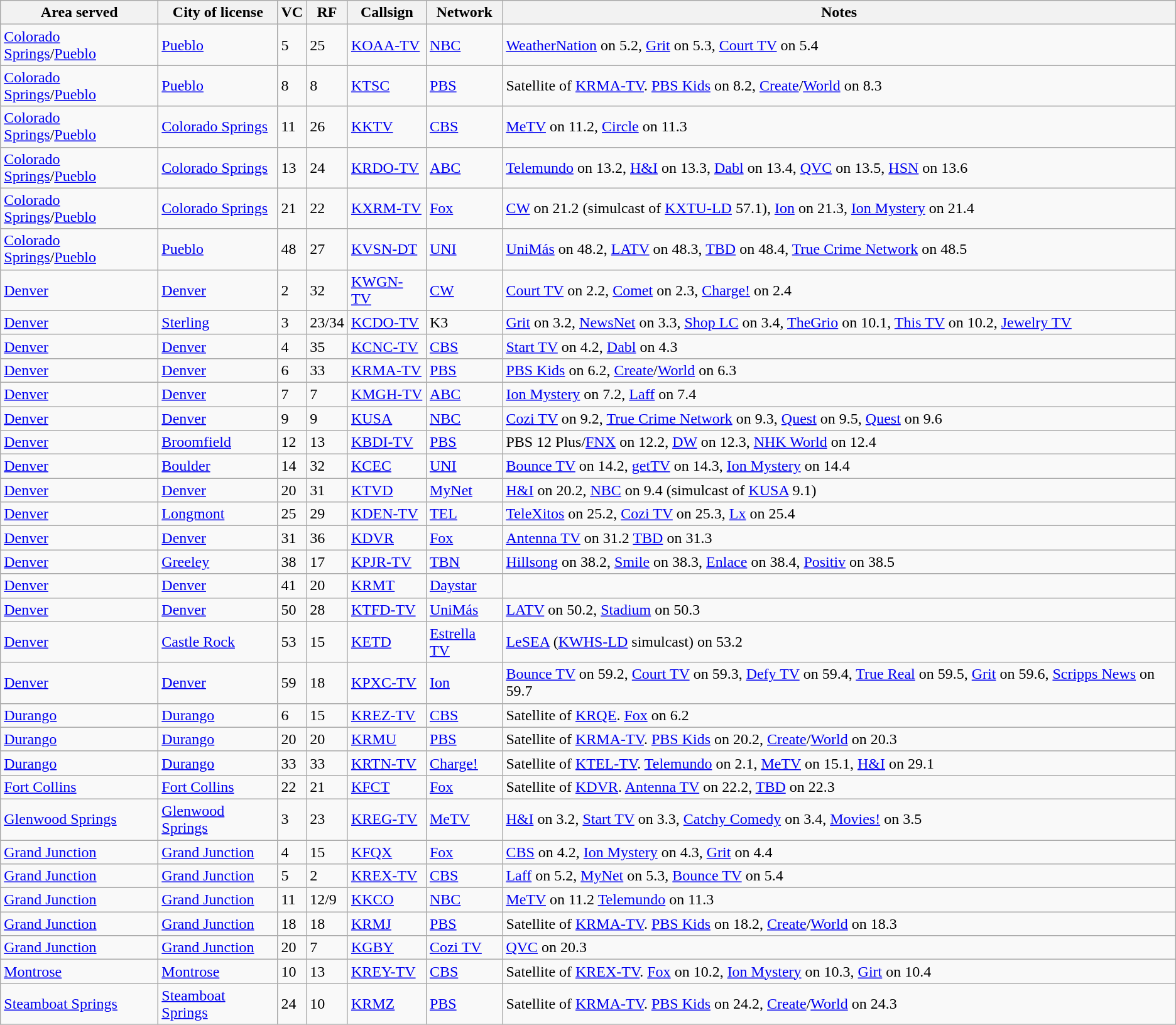<table class="wikitable sortable" style="vertical-align: top; text-align: left;">
<tr>
<th>Area served</th>
<th>City of license</th>
<th>VC</th>
<th>RF</th>
<th>Callsign</th>
<th>Network</th>
<th>Notes</th>
</tr>
<tr>
<td><a href='#'>Colorado Springs</a>/<a href='#'>Pueblo</a></td>
<td><a href='#'>Pueblo</a></td>
<td>5</td>
<td>25</td>
<td><a href='#'>KOAA-TV</a></td>
<td><a href='#'>NBC</a></td>
<td><a href='#'>WeatherNation</a> on 5.2, <a href='#'>Grit</a> on 5.3, <a href='#'>Court TV</a> on 5.4</td>
</tr>
<tr>
<td><a href='#'>Colorado Springs</a>/<a href='#'>Pueblo</a></td>
<td><a href='#'>Pueblo</a></td>
<td>8</td>
<td>8</td>
<td><a href='#'>KTSC</a></td>
<td><a href='#'>PBS</a></td>
<td>Satellite of <a href='#'>KRMA-TV</a>. <a href='#'>PBS Kids</a> on 8.2, <a href='#'>Create</a>/<a href='#'>World</a> on 8.3</td>
</tr>
<tr>
<td><a href='#'>Colorado Springs</a>/<a href='#'>Pueblo</a></td>
<td><a href='#'>Colorado Springs</a></td>
<td>11</td>
<td>26</td>
<td><a href='#'>KKTV</a></td>
<td><a href='#'>CBS</a></td>
<td><a href='#'>MeTV</a> on 11.2, <a href='#'>Circle</a> on 11.3</td>
</tr>
<tr>
<td><a href='#'>Colorado Springs</a>/<a href='#'>Pueblo</a></td>
<td><a href='#'>Colorado Springs</a></td>
<td>13</td>
<td>24</td>
<td><a href='#'>KRDO-TV</a></td>
<td><a href='#'>ABC</a></td>
<td><a href='#'>Telemundo</a> on 13.2, <a href='#'>H&I</a> on 13.3, <a href='#'>Dabl</a> on 13.4, <a href='#'>QVC</a> on 13.5, <a href='#'>HSN</a> on 13.6</td>
</tr>
<tr>
<td><a href='#'>Colorado Springs</a>/<a href='#'>Pueblo</a></td>
<td><a href='#'>Colorado Springs</a></td>
<td>21</td>
<td>22</td>
<td><a href='#'>KXRM-TV</a></td>
<td><a href='#'>Fox</a></td>
<td><a href='#'>CW</a> on 21.2 (simulcast of <a href='#'>KXTU-LD</a> 57.1), <a href='#'>Ion</a> on 21.3, <a href='#'>Ion Mystery</a> on 21.4</td>
</tr>
<tr>
<td><a href='#'>Colorado Springs</a>/<a href='#'>Pueblo</a></td>
<td><a href='#'>Pueblo</a></td>
<td>48</td>
<td>27</td>
<td><a href='#'>KVSN-DT</a></td>
<td><a href='#'>UNI</a></td>
<td><a href='#'>UniMás</a> on 48.2, <a href='#'>LATV</a> on 48.3, <a href='#'>TBD</a> on 48.4, <a href='#'>True Crime Network</a> on 48.5</td>
</tr>
<tr>
<td><a href='#'>Denver</a></td>
<td><a href='#'>Denver</a></td>
<td>2</td>
<td>32</td>
<td><a href='#'>KWGN-TV</a></td>
<td><a href='#'>CW</a></td>
<td><a href='#'>Court TV</a> on 2.2, <a href='#'>Comet</a> on 2.3, <a href='#'>Charge!</a> on 2.4</td>
</tr>
<tr>
<td><a href='#'>Denver</a></td>
<td><a href='#'>Sterling</a></td>
<td>3</td>
<td>23/34</td>
<td><a href='#'>KCDO-TV</a></td>
<td>K3</td>
<td><a href='#'>Grit</a> on 3.2, <a href='#'>NewsNet</a> on 3.3, <a href='#'>Shop LC</a> on 3.4, <a href='#'>TheGrio</a> on 10.1, <a href='#'>This TV</a> on 10.2, <a href='#'>Jewelry TV</a></td>
</tr>
<tr>
<td><a href='#'>Denver</a></td>
<td><a href='#'>Denver</a></td>
<td>4</td>
<td>35</td>
<td><a href='#'>KCNC-TV</a></td>
<td><a href='#'>CBS</a></td>
<td><a href='#'>Start TV</a> on 4.2, <a href='#'>Dabl</a> on 4.3</td>
</tr>
<tr>
<td><a href='#'>Denver</a></td>
<td><a href='#'>Denver</a></td>
<td>6</td>
<td>33</td>
<td><a href='#'>KRMA-TV</a></td>
<td><a href='#'>PBS</a></td>
<td><a href='#'>PBS Kids</a> on 6.2, <a href='#'>Create</a>/<a href='#'>World</a> on 6.3</td>
</tr>
<tr>
<td><a href='#'>Denver</a></td>
<td><a href='#'>Denver</a></td>
<td>7</td>
<td>7</td>
<td><a href='#'>KMGH-TV</a></td>
<td><a href='#'>ABC</a></td>
<td><a href='#'>Ion Mystery</a> on 7.2, <a href='#'>Laff</a> on 7.4</td>
</tr>
<tr>
<td><a href='#'>Denver</a></td>
<td><a href='#'>Denver</a></td>
<td>9</td>
<td>9</td>
<td><a href='#'>KUSA</a></td>
<td><a href='#'>NBC</a></td>
<td><a href='#'>Cozi TV</a> on 9.2, <a href='#'>True Crime Network</a> on 9.3, <a href='#'>Quest</a> on 9.5, <a href='#'>Quest</a> on 9.6</td>
</tr>
<tr>
<td><a href='#'>Denver</a></td>
<td><a href='#'>Broomfield</a></td>
<td>12</td>
<td>13</td>
<td><a href='#'>KBDI-TV</a></td>
<td><a href='#'>PBS</a></td>
<td>PBS 12 Plus/<a href='#'>FNX</a> on 12.2, <a href='#'>DW</a> on 12.3, <a href='#'>NHK World</a> on 12.4</td>
</tr>
<tr>
<td><a href='#'>Denver</a></td>
<td><a href='#'>Boulder</a></td>
<td>14</td>
<td>32</td>
<td><a href='#'>KCEC</a></td>
<td><a href='#'>UNI</a></td>
<td><a href='#'>Bounce TV</a> on 14.2, <a href='#'>getTV</a> on 14.3, <a href='#'>Ion Mystery</a> on 14.4</td>
</tr>
<tr>
<td><a href='#'>Denver</a></td>
<td><a href='#'>Denver</a></td>
<td>20</td>
<td>31</td>
<td><a href='#'>KTVD</a></td>
<td><a href='#'>MyNet</a></td>
<td><a href='#'>H&I</a> on 20.2, <a href='#'>NBC</a> on 9.4 (simulcast of <a href='#'>KUSA</a> 9.1)</td>
</tr>
<tr>
<td><a href='#'>Denver</a></td>
<td><a href='#'>Longmont</a></td>
<td>25</td>
<td>29</td>
<td><a href='#'>KDEN-TV</a></td>
<td><a href='#'>TEL</a></td>
<td><a href='#'>TeleXitos</a> on 25.2, <a href='#'>Cozi TV</a> on 25.3, <a href='#'>Lx</a> on 25.4</td>
</tr>
<tr>
<td><a href='#'>Denver</a></td>
<td><a href='#'>Denver</a></td>
<td>31</td>
<td>36</td>
<td><a href='#'>KDVR</a></td>
<td><a href='#'>Fox</a></td>
<td><a href='#'>Antenna TV</a> on 31.2 <a href='#'>TBD</a> on 31.3</td>
</tr>
<tr>
<td><a href='#'>Denver</a></td>
<td><a href='#'>Greeley</a></td>
<td>38</td>
<td>17</td>
<td><a href='#'>KPJR-TV</a></td>
<td><a href='#'>TBN</a></td>
<td><a href='#'>Hillsong</a> on 38.2, <a href='#'>Smile</a> on 38.3, <a href='#'>Enlace</a> on 38.4, <a href='#'>Positiv</a> on 38.5</td>
</tr>
<tr>
<td><a href='#'>Denver</a></td>
<td><a href='#'>Denver</a></td>
<td>41</td>
<td>20</td>
<td><a href='#'>KRMT</a></td>
<td><a href='#'>Daystar</a></td>
<td></td>
</tr>
<tr>
<td><a href='#'>Denver</a></td>
<td><a href='#'>Denver</a></td>
<td>50</td>
<td>28</td>
<td><a href='#'>KTFD-TV</a></td>
<td><a href='#'>UniMás</a></td>
<td><a href='#'>LATV</a> on 50.2, <a href='#'>Stadium</a> on 50.3</td>
</tr>
<tr>
<td><a href='#'>Denver</a></td>
<td><a href='#'>Castle Rock</a></td>
<td>53</td>
<td>15</td>
<td><a href='#'>KETD</a></td>
<td><a href='#'>Estrella TV</a></td>
<td><a href='#'>LeSEA</a> (<a href='#'>KWHS-LD</a> simulcast) on 53.2</td>
</tr>
<tr>
<td><a href='#'>Denver</a></td>
<td><a href='#'>Denver</a></td>
<td>59</td>
<td>18</td>
<td><a href='#'>KPXC-TV</a></td>
<td><a href='#'>Ion</a></td>
<td><a href='#'>Bounce TV</a> on 59.2, <a href='#'>Court TV</a> on 59.3, <a href='#'>Defy TV</a> on 59.4, <a href='#'>True Real</a> on 59.5, <a href='#'>Grit</a> on 59.6, <a href='#'>Scripps News</a> on 59.7</td>
</tr>
<tr>
<td><a href='#'>Durango</a></td>
<td><a href='#'>Durango</a></td>
<td>6</td>
<td>15</td>
<td><a href='#'>KREZ-TV</a></td>
<td><a href='#'>CBS</a></td>
<td>Satellite of <a href='#'>KRQE</a>. <a href='#'>Fox</a> on 6.2</td>
</tr>
<tr>
<td><a href='#'>Durango</a></td>
<td><a href='#'>Durango</a></td>
<td>20</td>
<td>20</td>
<td><a href='#'>KRMU</a></td>
<td><a href='#'>PBS</a></td>
<td>Satellite of <a href='#'>KRMA-TV</a>. <a href='#'>PBS Kids</a> on 20.2, <a href='#'>Create</a>/<a href='#'>World</a> on 20.3</td>
</tr>
<tr>
<td><a href='#'>Durango</a></td>
<td><a href='#'>Durango</a></td>
<td>33</td>
<td>33</td>
<td><a href='#'>KRTN-TV</a></td>
<td><a href='#'>Charge!</a></td>
<td>Satellite of <a href='#'>KTEL-TV</a>. <a href='#'>Telemundo</a> on 2.1, <a href='#'>MeTV</a> on 15.1, <a href='#'>H&I</a> on 29.1</td>
</tr>
<tr>
<td><a href='#'>Fort Collins</a></td>
<td><a href='#'>Fort Collins</a></td>
<td>22</td>
<td>21</td>
<td><a href='#'>KFCT</a></td>
<td><a href='#'>Fox</a></td>
<td>Satellite of <a href='#'>KDVR</a>. <a href='#'>Antenna TV</a> on 22.2, <a href='#'>TBD</a> on 22.3</td>
</tr>
<tr>
<td><a href='#'>Glenwood Springs</a></td>
<td><a href='#'>Glenwood Springs</a></td>
<td>3</td>
<td>23</td>
<td><a href='#'>KREG-TV</a></td>
<td><a href='#'>MeTV</a></td>
<td><a href='#'>H&I</a> on 3.2, <a href='#'>Start TV</a> on 3.3, <a href='#'>Catchy Comedy</a> on 3.4, <a href='#'>Movies!</a> on 3.5</td>
</tr>
<tr>
<td><a href='#'>Grand Junction</a></td>
<td><a href='#'>Grand Junction</a></td>
<td>4</td>
<td>15</td>
<td><a href='#'>KFQX</a></td>
<td><a href='#'>Fox</a></td>
<td><a href='#'>CBS</a> on 4.2, <a href='#'>Ion Mystery</a> on 4.3, <a href='#'>Grit</a> on 4.4</td>
</tr>
<tr>
<td><a href='#'>Grand Junction</a></td>
<td><a href='#'>Grand Junction</a></td>
<td>5</td>
<td>2</td>
<td><a href='#'>KREX-TV</a></td>
<td><a href='#'>CBS</a></td>
<td><a href='#'>Laff</a> on 5.2, <a href='#'>MyNet</a> on 5.3, <a href='#'>Bounce TV</a> on 5.4</td>
</tr>
<tr>
<td><a href='#'>Grand Junction</a></td>
<td><a href='#'>Grand Junction</a></td>
<td>11</td>
<td>12/9</td>
<td><a href='#'>KKCO</a></td>
<td><a href='#'>NBC</a></td>
<td><a href='#'>MeTV</a> on 11.2 <a href='#'>Telemundo</a> on 11.3</td>
</tr>
<tr>
<td><a href='#'>Grand Junction</a></td>
<td><a href='#'>Grand Junction</a></td>
<td>18</td>
<td>18</td>
<td><a href='#'>KRMJ</a></td>
<td><a href='#'>PBS</a></td>
<td>Satellite of <a href='#'>KRMA-TV</a>. <a href='#'>PBS Kids</a> on 18.2, <a href='#'>Create</a>/<a href='#'>World</a> on 18.3</td>
</tr>
<tr>
<td><a href='#'>Grand Junction</a></td>
<td><a href='#'>Grand Junction</a></td>
<td>20</td>
<td>7</td>
<td><a href='#'>KGBY</a></td>
<td><a href='#'>Cozi TV</a></td>
<td><a href='#'>QVC</a> on 20.3</td>
</tr>
<tr>
<td><a href='#'>Montrose</a></td>
<td><a href='#'>Montrose</a></td>
<td>10</td>
<td>13</td>
<td><a href='#'>KREY-TV</a></td>
<td><a href='#'>CBS</a></td>
<td>Satellite of <a href='#'>KREX-TV</a>. <a href='#'>Fox</a> on 10.2, <a href='#'>Ion Mystery</a> on 10.3, <a href='#'>Girt</a> on 10.4</td>
</tr>
<tr>
<td><a href='#'>Steamboat Springs</a></td>
<td><a href='#'>Steamboat Springs</a></td>
<td>24</td>
<td>10</td>
<td><a href='#'>KRMZ</a></td>
<td><a href='#'>PBS</a></td>
<td>Satellite of <a href='#'>KRMA-TV</a>. <a href='#'>PBS Kids</a> on 24.2, <a href='#'>Create</a>/<a href='#'>World</a> on 24.3</td>
</tr>
</table>
